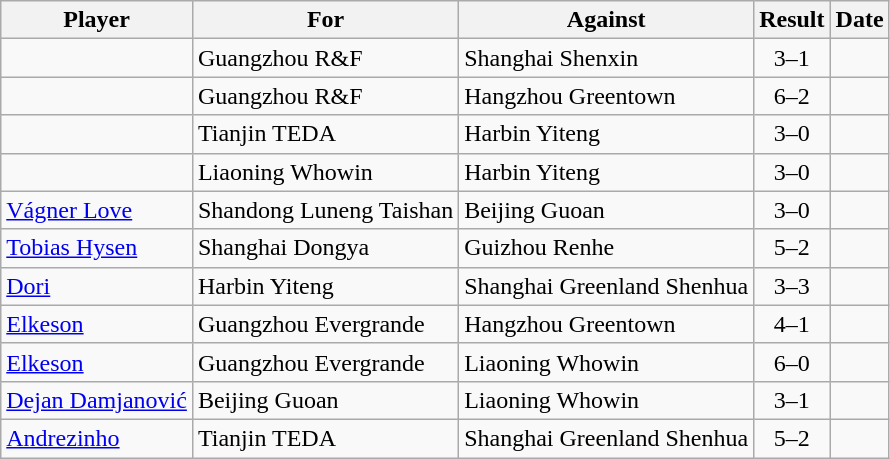<table class="wikitable sortable">
<tr>
<th>Player</th>
<th>For</th>
<th>Against</th>
<th align=center>Result</th>
<th>Date</th>
</tr>
<tr>
<td> </td>
<td>Guangzhou R&F</td>
<td>Shanghai Shenxin</td>
<td align="center">3–1</td>
<td></td>
</tr>
<tr>
<td> </td>
<td>Guangzhou R&F</td>
<td>Hangzhou Greentown</td>
<td align="center">6–2</td>
<td></td>
</tr>
<tr>
<td> </td>
<td>Tianjin TEDA</td>
<td>Harbin Yiteng</td>
<td align="center">3–0</td>
<td></td>
</tr>
<tr>
<td> </td>
<td>Liaoning Whowin</td>
<td>Harbin Yiteng</td>
<td align="center">3–0</td>
<td></td>
</tr>
<tr>
<td> <a href='#'>Vágner Love</a></td>
<td>Shandong Luneng Taishan</td>
<td>Beijing Guoan</td>
<td align="center">3–0</td>
<td></td>
</tr>
<tr>
<td> <a href='#'>Tobias Hysen</a></td>
<td>Shanghai Dongya</td>
<td>Guizhou Renhe</td>
<td align="center">5–2</td>
<td></td>
</tr>
<tr>
<td> <a href='#'>Dori</a></td>
<td>Harbin Yiteng</td>
<td>Shanghai Greenland Shenhua</td>
<td align="center">3–3</td>
<td></td>
</tr>
<tr>
<td> <a href='#'>Elkeson</a></td>
<td>Guangzhou Evergrande</td>
<td>Hangzhou Greentown</td>
<td align="center">4–1</td>
<td></td>
</tr>
<tr>
<td> <a href='#'>Elkeson</a></td>
<td>Guangzhou Evergrande</td>
<td>Liaoning Whowin</td>
<td align="center">6–0</td>
<td></td>
</tr>
<tr>
<td> <a href='#'>Dejan Damjanović</a></td>
<td>Beijing Guoan</td>
<td>Liaoning Whowin</td>
<td align="center">3–1</td>
<td></td>
</tr>
<tr>
<td> <a href='#'>Andrezinho</a></td>
<td>Tianjin TEDA</td>
<td>Shanghai Greenland Shenhua</td>
<td align="center">5–2</td>
<td></td>
</tr>
</table>
